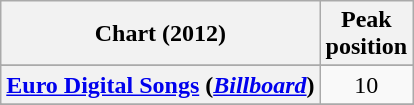<table class="wikitable sortable plainrowheaders" style="text-align:center">
<tr>
<th>Chart (2012)</th>
<th>Peak<br>position</th>
</tr>
<tr>
</tr>
<tr>
<th scope="row"><a href='#'>Euro Digital Songs</a> (<em><a href='#'>Billboard</a></em>)</th>
<td>10</td>
</tr>
<tr>
</tr>
<tr>
</tr>
</table>
